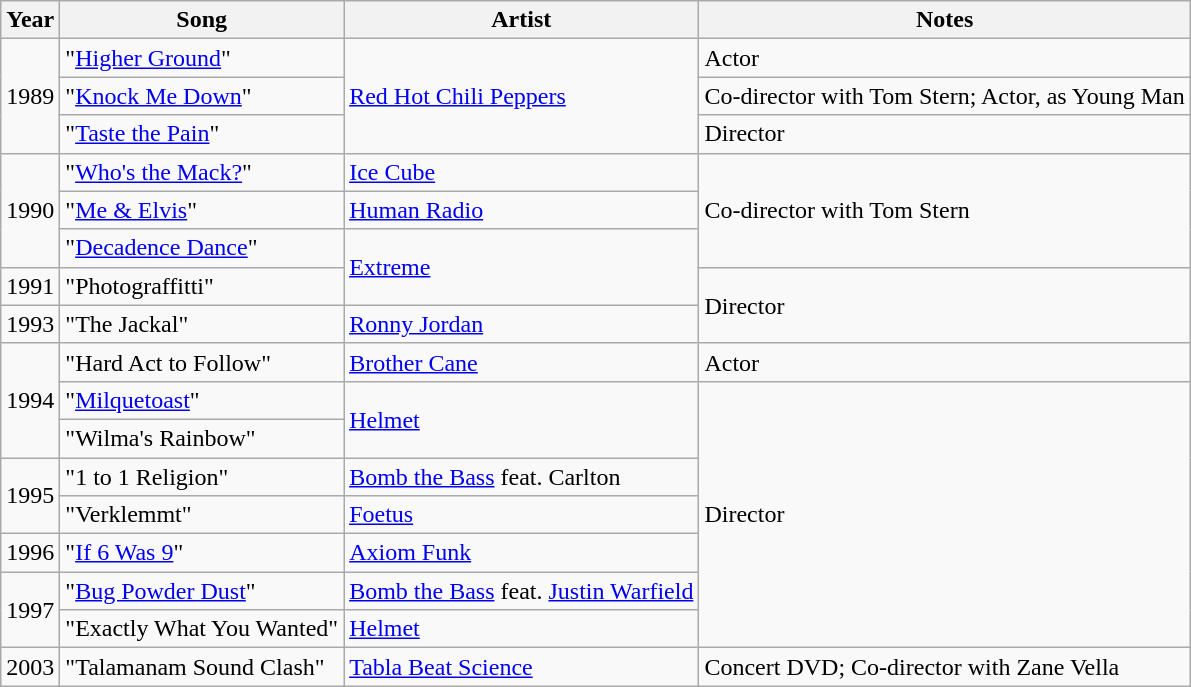<table class="wikitable sortable">
<tr>
<th>Year</th>
<th>Song</th>
<th>Artist</th>
<th>Notes</th>
</tr>
<tr>
<td rowspan="3">1989</td>
<td>"<a href='#'>Higher Ground</a>"</td>
<td rowspan="3"><a href='#'>Red Hot Chili Peppers</a></td>
<td>Actor</td>
</tr>
<tr>
<td>"<a href='#'>Knock Me Down</a>"</td>
<td>Co-director with Tom Stern; Actor, as Young Man</td>
</tr>
<tr>
<td>"<a href='#'>Taste the Pain</a>"</td>
<td>Director</td>
</tr>
<tr>
<td rowspan="3">1990</td>
<td>"<a href='#'>Who's the Mack?</a>"</td>
<td><a href='#'>Ice Cube</a></td>
<td rowspan="3">Co-director with Tom Stern</td>
</tr>
<tr>
<td>"<a href='#'>Me & Elvis</a>"</td>
<td><a href='#'>Human Radio</a></td>
</tr>
<tr>
<td>"<a href='#'>Decadence Dance</a>"</td>
<td rowspan="2"><a href='#'>Extreme</a></td>
</tr>
<tr>
<td>1991</td>
<td>"Photograffitti"</td>
<td rowspan="2">Director</td>
</tr>
<tr>
<td>1993</td>
<td>"The Jackal"</td>
<td><a href='#'>Ronny Jordan</a></td>
</tr>
<tr>
<td rowspan="3">1994</td>
<td>"Hard Act to Follow"</td>
<td><a href='#'>Brother Cane</a></td>
<td>Actor</td>
</tr>
<tr>
<td>"<a href='#'>Milquetoast</a>"</td>
<td rowspan="2"><a href='#'>Helmet</a></td>
<td rowspan="7">Director</td>
</tr>
<tr>
<td>"Wilma's Rainbow"</td>
</tr>
<tr>
<td rowspan="2">1995</td>
<td>"1 to 1 Religion"</td>
<td><a href='#'>Bomb the Bass</a> feat. Carlton</td>
</tr>
<tr>
<td>"Verklemmt"</td>
<td><a href='#'>Foetus</a></td>
</tr>
<tr>
<td>1996</td>
<td>"<a href='#'>If 6 Was 9</a>"</td>
<td><a href='#'>Axiom Funk</a></td>
</tr>
<tr>
<td rowspan="2">1997</td>
<td>"<a href='#'>Bug Powder Dust</a>"</td>
<td><a href='#'>Bomb the Bass</a> feat. <a href='#'>Justin Warfield</a></td>
</tr>
<tr>
<td>"Exactly What You Wanted"</td>
<td><a href='#'>Helmet</a></td>
</tr>
<tr>
<td>2003</td>
<td>"Talamanam Sound Clash"</td>
<td><a href='#'>Tabla Beat Science</a></td>
<td>Concert DVD; Co-director with Zane Vella</td>
</tr>
</table>
